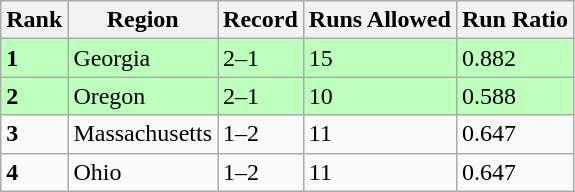<table class="wikitable">
<tr>
<th>Rank</th>
<th>Region</th>
<th>Record</th>
<th>Runs Allowed</th>
<th>Run Ratio</th>
</tr>
<tr bgcolor=#bbffbb>
<td><strong>1</strong></td>
<td> Georgia</td>
<td>2–1</td>
<td>15</td>
<td>0.882</td>
</tr>
<tr bgcolor=#bbffbb>
<td><strong>2</strong></td>
<td> Oregon</td>
<td>2–1</td>
<td>10</td>
<td>0.588</td>
</tr>
<tr>
<td><strong>3</strong></td>
<td> Massachusetts</td>
<td>1–2</td>
<td>11</td>
<td>0.647</td>
</tr>
<tr>
<td><strong>4</strong></td>
<td> Ohio</td>
<td>1–2</td>
<td>11</td>
<td>0.647</td>
</tr>
</table>
